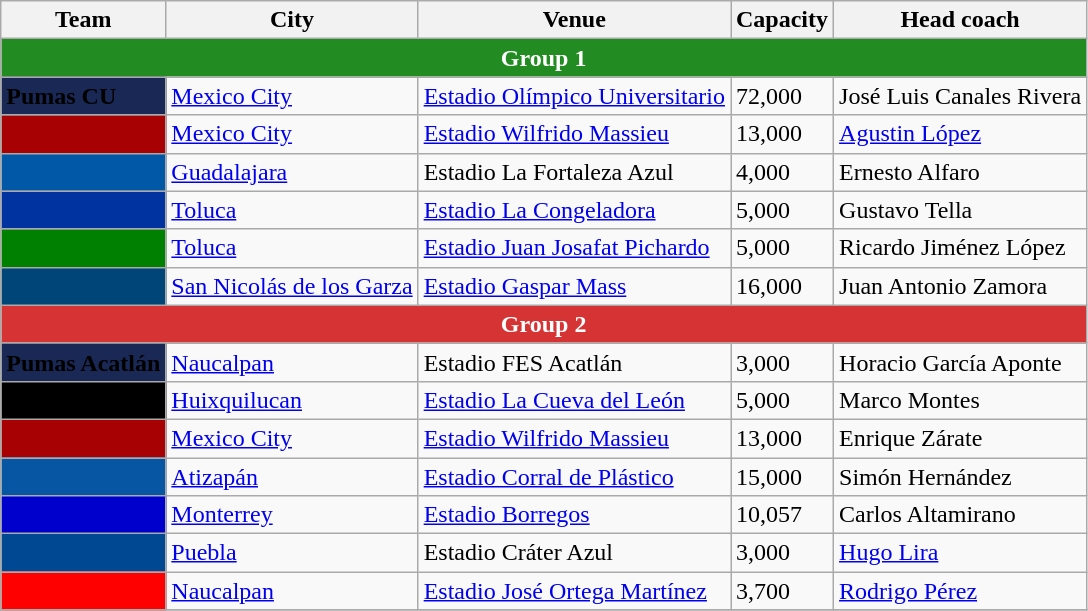<table class="wikitable sortable">
<tr>
<th>Team</th>
<th>City</th>
<th>Venue</th>
<th>Capacity</th>
<th>Head coach</th>
</tr>
<tr>
<th colspan="7" style="background:ForestGreen; color:white;">Group 1</th>
</tr>
<tr>
<td style= background:#1A2855;"><span><strong>Pumas CU</strong></span></td>
<td><a href='#'>Mexico City</a></td>
<td><a href='#'>Estadio Olímpico Universitario</a></td>
<td>72,000</td>
<td>José Luis Canales Rivera</td>
</tr>
<tr>
<td style=background:#A70103></td>
<td><a href='#'>Mexico City</a></td>
<td><a href='#'>Estadio Wilfrido Massieu</a></td>
<td>13,000</td>
<td><a href='#'>Agustin López</a></td>
</tr>
<tr>
<td style=background:#0058a6></td>
<td><a href='#'>Guadalajara</a></td>
<td>Estadio La Fortaleza Azul</td>
<td>4,000</td>
<td>Ernesto Alfaro</td>
</tr>
<tr>
<td style=background:#0032A0></td>
<td><a href='#'>Toluca</a></td>
<td><a href='#'>Estadio La Congeladora</a></td>
<td>5,000</td>
<td>Gustavo Tella</td>
</tr>
<tr>
<td style=background:#008000></td>
<td><a href='#'>Toluca</a></td>
<td><a href='#'>Estadio Juan Josafat Pichardo</a></td>
<td>5,000</td>
<td>Ricardo Jiménez López</td>
</tr>
<tr>
<td style=background:#004578></td>
<td><a href='#'>San Nicolás de los Garza</a></td>
<td><a href='#'>Estadio Gaspar Mass</a></td>
<td>16,000</td>
<td>Juan Antonio Zamora</td>
</tr>
<tr>
<th colspan=7" style="background:#d63334; color:white;">Group 2</th>
</tr>
<tr>
<td style= background:#1A2855;"><span><strong>Pumas Acatlán</strong></span></td>
<td><a href='#'>Naucalpan</a></td>
<td>Estadio FES Acatlán</td>
<td>3,000</td>
<td>Horacio García Aponte</td>
</tr>
<tr>
<td style=background:#000000></td>
<td><a href='#'>Huixquilucan</a></td>
<td><a href='#'>Estadio La Cueva del León</a></td>
<td>5,000</td>
<td>Marco Montes</td>
</tr>
<tr>
<td style=background:#A70103></td>
<td><a href='#'>Mexico City</a></td>
<td><a href='#'>Estadio Wilfrido Massieu</a></td>
<td>13,000</td>
<td>Enrique Zárate</td>
</tr>
<tr>
<td style=background:#0756a3></td>
<td><a href='#'>Atizapán</a></td>
<td><a href='#'>Estadio Corral de Plástico</a></td>
<td>15,000</td>
<td>Simón Hernández</td>
</tr>
<tr>
<td style=background:#0000CD></td>
<td><a href='#'>Monterrey</a></td>
<td><a href='#'>Estadio Borregos</a></td>
<td>10,057</td>
<td>Carlos Altamirano</td>
</tr>
<tr>
<td style=background:#004992></td>
<td><a href='#'>Puebla</a></td>
<td>Estadio Cráter Azul</td>
<td>3,000</td>
<td><a href='#'>Hugo Lira</a></td>
</tr>
<tr>
<td style=background:#ff0000></td>
<td><a href='#'>Naucalpan</a></td>
<td><a href='#'>Estadio José Ortega Martínez</a></td>
<td>3,700</td>
<td><a href='#'>Rodrigo Pérez</a></td>
</tr>
<tr>
</tr>
</table>
